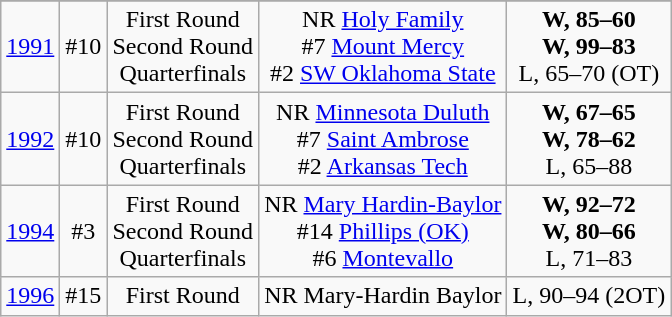<table class="wikitable" style="text-align:center">
<tr>
</tr>
<tr style="text-align:center;">
<td><a href='#'>1991</a></td>
<td>#10</td>
<td>First Round<br>Second Round<br>Quarterfinals</td>
<td>NR <a href='#'>Holy Family</a><br>#7 <a href='#'>Mount Mercy</a><br>#2 <a href='#'>SW Oklahoma State</a></td>
<td><strong>W, 85–60</strong><br><strong>W, 99–83</strong><br>L, 65–70 (OT)</td>
</tr>
<tr style="text-align:center;">
<td><a href='#'>1992</a></td>
<td>#10</td>
<td>First Round<br>Second Round<br>Quarterfinals</td>
<td>NR <a href='#'>Minnesota Duluth</a><br>#7 <a href='#'>Saint Ambrose</a><br>#2 <a href='#'>Arkansas Tech</a></td>
<td><strong>W, 67–65</strong><br><strong>W, 78–62</strong><br>L, 65–88</td>
</tr>
<tr style="text-align:center;">
<td><a href='#'>1994</a></td>
<td>#3</td>
<td>First Round<br>Second Round<br>Quarterfinals</td>
<td>NR <a href='#'>Mary Hardin-Baylor</a><br>#14 <a href='#'>Phillips (OK)</a><br>#6 <a href='#'>Montevallo</a></td>
<td><strong>W, 92–72</strong><br><strong>W, 80–66</strong><br>L, 71–83</td>
</tr>
<tr style="text-align:center;">
<td><a href='#'>1996</a></td>
<td>#15</td>
<td>First Round</td>
<td>NR Mary-Hardin Baylor</td>
<td>L, 90–94 (2OT)</td>
</tr>
</table>
